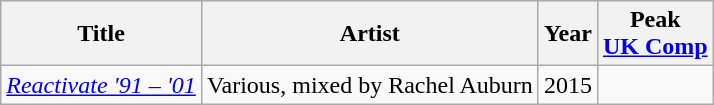<table class="wikitable sortable">
<tr>
<th>Title</th>
<th>Artist</th>
<th>Year</th>
<th>Peak <br><a href='#'>UK Comp</a></th>
</tr>
<tr>
<td><em><a href='#'>Reactivate '91 – '01</a></em></td>
<td>Various, mixed by Rachel Auburn</td>
<td>2015</td>
<td></td>
</tr>
</table>
